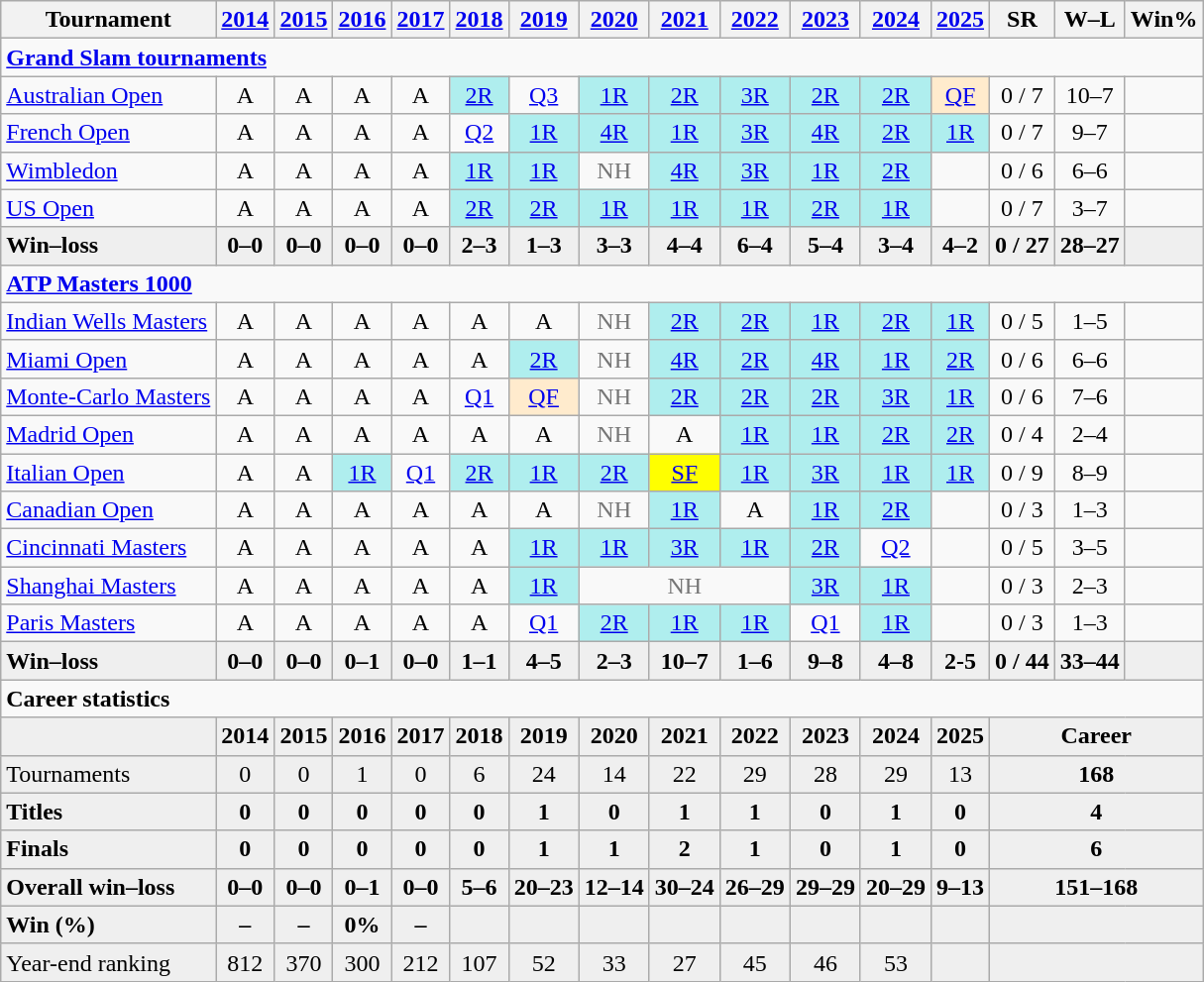<table class=wikitable style=text-align:center>
<tr>
<th>Tournament</th>
<th><a href='#'>2014</a></th>
<th><a href='#'>2015</a></th>
<th><a href='#'>2016</a></th>
<th><a href='#'>2017</a></th>
<th><a href='#'>2018</a></th>
<th><a href='#'>2019</a></th>
<th><a href='#'>2020</a></th>
<th><a href='#'>2021</a></th>
<th><a href='#'>2022</a></th>
<th><a href='#'>2023</a></th>
<th><a href='#'>2024</a></th>
<th><a href='#'>2025</a></th>
<th>SR</th>
<th>W–L</th>
<th>Win%</th>
</tr>
<tr>
<td colspan="16" align="left"><strong><a href='#'>Grand Slam tournaments</a></strong></td>
</tr>
<tr>
<td align=left><a href='#'>Australian Open</a></td>
<td>A</td>
<td>A</td>
<td>A</td>
<td>A</td>
<td bgcolor=afeeee><a href='#'>2R</a></td>
<td><a href='#'>Q3</a></td>
<td bgcolor=afeeee><a href='#'>1R</a></td>
<td bgcolor=afeeee><a href='#'>2R</a></td>
<td bgcolor=afeeee><a href='#'>3R</a></td>
<td bgcolor=afeeee><a href='#'>2R</a></td>
<td bgcolor=afeeee><a href='#'>2R</a></td>
<td bgcolor=ffebcd><a href='#'>QF</a></td>
<td>0 / 7</td>
<td>10–7</td>
<td></td>
</tr>
<tr>
<td align=left><a href='#'>French Open</a></td>
<td>A</td>
<td>A</td>
<td>A</td>
<td>A</td>
<td><a href='#'>Q2</a></td>
<td bgcolor=afeeee><a href='#'>1R</a></td>
<td bgcolor=afeeee><a href='#'>4R</a></td>
<td bgcolor=afeeee><a href='#'>1R</a></td>
<td bgcolor=afeeee><a href='#'>3R</a></td>
<td bgcolor=afeeee><a href='#'>4R</a></td>
<td bgcolor=afeeee><a href='#'>2R</a></td>
<td bgcolor=afeeee><a href='#'>1R</a></td>
<td>0 / 7</td>
<td>9–7</td>
<td></td>
</tr>
<tr>
<td align=left><a href='#'>Wimbledon</a></td>
<td>A</td>
<td>A</td>
<td>A</td>
<td>A</td>
<td bgcolor=afeeee><a href='#'>1R</a></td>
<td bgcolor=afeeee><a href='#'>1R</a></td>
<td style=color:#767676>NH</td>
<td bgcolor=afeeee><a href='#'>4R</a></td>
<td bgcolor=afeeee><a href='#'>3R</a></td>
<td bgcolor=afeeee><a href='#'>1R</a></td>
<td bgcolor=afeeee><a href='#'>2R</a></td>
<td></td>
<td>0 / 6</td>
<td>6–6</td>
<td></td>
</tr>
<tr>
<td align=left><a href='#'>US Open</a></td>
<td>A</td>
<td>A</td>
<td>A</td>
<td>A</td>
<td bgcolor=afeeee><a href='#'>2R</a></td>
<td bgcolor=afeeee><a href='#'>2R</a></td>
<td bgcolor=afeeee><a href='#'>1R</a></td>
<td bgcolor=afeeee><a href='#'>1R</a></td>
<td bgcolor=afeeee><a href='#'>1R</a></td>
<td bgcolor=afeeee><a href='#'>2R</a></td>
<td bgcolor=afeeee><a href='#'>1R</a></td>
<td></td>
<td>0 / 7</td>
<td>3–7</td>
<td></td>
</tr>
<tr style=font-weight:bold;background:#efefef>
<td style=text-align:left>Win–loss</td>
<td>0–0</td>
<td>0–0</td>
<td>0–0</td>
<td>0–0</td>
<td>2–3</td>
<td>1–3</td>
<td>3–3</td>
<td>4–4</td>
<td>6–4</td>
<td>5–4</td>
<td>3–4</td>
<td>4–2</td>
<td>0 / 27</td>
<td>28–27</td>
<td></td>
</tr>
<tr>
<td colspan="16" align="left"><strong><a href='#'>ATP Masters 1000</a></strong></td>
</tr>
<tr>
<td align=left><a href='#'>Indian Wells Masters</a></td>
<td>A</td>
<td>A</td>
<td>A</td>
<td>A</td>
<td>A</td>
<td>A</td>
<td style=color:#767676>NH</td>
<td bgcolor=afeeee><a href='#'>2R</a></td>
<td bgcolor=afeeee><a href='#'>2R</a></td>
<td bgcolor=afeeee><a href='#'>1R</a></td>
<td bgcolor=afeeee><a href='#'>2R</a></td>
<td bgcolor=afeeee><a href='#'>1R</a></td>
<td>0 / 5</td>
<td>1–5</td>
<td></td>
</tr>
<tr>
<td align=left><a href='#'>Miami Open</a></td>
<td>A</td>
<td>A</td>
<td>A</td>
<td>A</td>
<td>A</td>
<td bgcolor=afeeee><a href='#'>2R</a></td>
<td style=color:#767676>NH</td>
<td bgcolor=afeeee><a href='#'>4R</a></td>
<td bgcolor=afeeee><a href='#'>2R</a></td>
<td bgcolor=afeeee><a href='#'>4R</a></td>
<td bgcolor=afeeee><a href='#'>1R</a></td>
<td bgcolor=afeeee><a href='#'>2R</a></td>
<td>0 / 6</td>
<td>6–6</td>
<td></td>
</tr>
<tr>
<td align=left><a href='#'>Monte-Carlo Masters</a></td>
<td>A</td>
<td>A</td>
<td>A</td>
<td>A</td>
<td><a href='#'>Q1</a></td>
<td bgcolor=ffebcd><a href='#'>QF</a></td>
<td style=color:#767676>NH</td>
<td bgcolor=afeeee><a href='#'>2R</a></td>
<td bgcolor=afeeee><a href='#'>2R</a></td>
<td bgcolor=afeeee><a href='#'>2R</a></td>
<td bgcolor=afeeee><a href='#'>3R</a></td>
<td bgcolor=afeeee><a href='#'>1R</a></td>
<td>0 / 6</td>
<td>7–6</td>
<td></td>
</tr>
<tr>
<td align=left><a href='#'>Madrid Open</a></td>
<td>A</td>
<td>A</td>
<td>A</td>
<td>A</td>
<td>A</td>
<td>A</td>
<td style=color:#767676>NH</td>
<td>A</td>
<td bgcolor=afeeee><a href='#'>1R</a></td>
<td bgcolor=afeeee><a href='#'>1R</a></td>
<td bgcolor=afeeee><a href='#'>2R</a></td>
<td bgcolor=afeeee><a href='#'>2R</a></td>
<td>0 / 4</td>
<td>2–4</td>
<td></td>
</tr>
<tr>
<td align=left><a href='#'>Italian Open</a></td>
<td>A</td>
<td>A</td>
<td bgcolor=afeeee><a href='#'>1R</a></td>
<td><a href='#'>Q1</a></td>
<td bgcolor=afeeee><a href='#'>2R</a></td>
<td bgcolor=afeeee><a href='#'>1R</a></td>
<td bgcolor=afeeee><a href='#'>2R</a></td>
<td bgcolor=yellow><a href='#'>SF</a></td>
<td bgcolor=afeeee><a href='#'>1R</a></td>
<td bgcolor=afeeee><a href='#'>3R</a></td>
<td bgcolor=afeeee><a href='#'>1R</a></td>
<td bgcolor=afeeee><a href='#'>1R</a></td>
<td>0 / 9</td>
<td>8–9</td>
<td></td>
</tr>
<tr>
<td align=left><a href='#'>Canadian Open</a></td>
<td>A</td>
<td>A</td>
<td>A</td>
<td>A</td>
<td>A</td>
<td>A</td>
<td style=color:#767676>NH</td>
<td bgcolor=afeeee><a href='#'>1R</a></td>
<td>A</td>
<td bgcolor=afeeee><a href='#'>1R</a></td>
<td bgcolor=afeeee><a href='#'>2R</a></td>
<td></td>
<td>0 / 3</td>
<td>1–3</td>
<td></td>
</tr>
<tr>
<td align=left><a href='#'>Cincinnati Masters</a></td>
<td>A</td>
<td>A</td>
<td>A</td>
<td>A</td>
<td>A</td>
<td bgcolor=afeeee><a href='#'>1R</a></td>
<td bgcolor=afeeee><a href='#'>1R</a></td>
<td bgcolor=afeeee><a href='#'>3R</a></td>
<td bgcolor=afeeee><a href='#'>1R</a></td>
<td bgcolor=afeeee><a href='#'>2R</a></td>
<td><a href='#'>Q2</a></td>
<td></td>
<td>0 / 5</td>
<td>3–5</td>
<td></td>
</tr>
<tr>
<td align=left><a href='#'>Shanghai Masters</a></td>
<td>A</td>
<td>A</td>
<td>A</td>
<td>A</td>
<td>A</td>
<td bgcolor=afeeee><a href='#'>1R</a></td>
<td colspan=3 style=color:#767676>NH</td>
<td bgcolor=afeeee><a href='#'>3R</a></td>
<td bgcolor=afeeee><a href='#'>1R</a></td>
<td></td>
<td>0 / 3</td>
<td>2–3</td>
<td></td>
</tr>
<tr>
<td align=left><a href='#'>Paris Masters</a></td>
<td>A</td>
<td>A</td>
<td>A</td>
<td>A</td>
<td>A</td>
<td><a href='#'>Q1</a></td>
<td bgcolor=afeeee><a href='#'>2R</a></td>
<td bgcolor=afeeee><a href='#'>1R</a></td>
<td bgcolor=afeeee><a href='#'>1R</a></td>
<td><a href='#'>Q1</a></td>
<td bgcolor=afeeee><a href='#'>1R</a></td>
<td></td>
<td>0 / 3</td>
<td>1–3</td>
<td></td>
</tr>
<tr style=font-weight:bold;background:#efefef>
<td style=text-align:left>Win–loss</td>
<td>0–0</td>
<td>0–0</td>
<td>0–1</td>
<td>0–0</td>
<td>1–1</td>
<td>4–5</td>
<td>2–3</td>
<td>10–7</td>
<td>1–6</td>
<td>9–8</td>
<td>4–8</td>
<td>2-5</td>
<td>0 / 44</td>
<td>33–44</td>
<td></td>
</tr>
<tr>
<td colspan="16" align="left"><strong>Career statistics</strong></td>
</tr>
<tr style=font-weight:bold;background:#efefef>
<td></td>
<td>2014</td>
<td>2015</td>
<td>2016</td>
<td>2017</td>
<td>2018</td>
<td>2019</td>
<td>2020</td>
<td>2021</td>
<td>2022</td>
<td>2023</td>
<td>2024</td>
<td>2025</td>
<td colspan="3">Career</td>
</tr>
<tr bgcolor=efefef>
<td align=left>Tournaments</td>
<td>0</td>
<td>0</td>
<td>1</td>
<td>0</td>
<td>6</td>
<td>24</td>
<td>14</td>
<td>22</td>
<td>29</td>
<td>28</td>
<td>29</td>
<td>13</td>
<td colspan="3"><strong>168</strong></td>
</tr>
<tr style=font-weight:bold;background:#efefef>
<td style=text-align:left>Titles</td>
<td>0</td>
<td>0</td>
<td>0</td>
<td>0</td>
<td>0</td>
<td>1</td>
<td>0</td>
<td>1</td>
<td>1</td>
<td>0</td>
<td>1</td>
<td>0</td>
<td colspan="3">4</td>
</tr>
<tr style=font-weight:bold;background:#efefef>
<td style=text-align:left>Finals</td>
<td>0</td>
<td>0</td>
<td>0</td>
<td>0</td>
<td>0</td>
<td>1</td>
<td>1</td>
<td>2</td>
<td>1</td>
<td>0</td>
<td>1</td>
<td>0</td>
<td colspan="3">6</td>
</tr>
<tr style=font-weight:bold;background:#efefef>
<td style=text-align:left>Overall win–loss</td>
<td>0–0</td>
<td>0–0</td>
<td>0–1</td>
<td>0–0</td>
<td>5–6</td>
<td>20–23</td>
<td>12–14</td>
<td>30–24</td>
<td>26–29</td>
<td>29–29</td>
<td>20–29</td>
<td>9–13</td>
<td colspan="3">151–168</td>
</tr>
<tr style=font-weight:bold;background:#efefef>
<td style=text-align:left>Win (%)</td>
<td>–</td>
<td>–</td>
<td>0%</td>
<td>–</td>
<td></td>
<td></td>
<td></td>
<td></td>
<td></td>
<td></td>
<td></td>
<td></td>
<td colspan="3"></td>
</tr>
<tr bgcolor=efefef>
<td align=left>Year-end ranking</td>
<td>812</td>
<td>370</td>
<td>300</td>
<td>212</td>
<td>107</td>
<td>52</td>
<td>33</td>
<td>27</td>
<td>45</td>
<td>46</td>
<td>53</td>
<td></td>
<td colspan="3"></td>
</tr>
</table>
